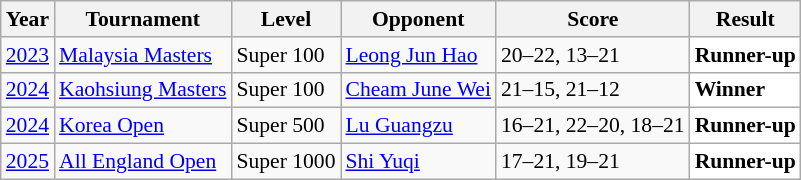<table class="sortable wikitable" style="font-size: 90%;">
<tr>
<th>Year</th>
<th>Tournament</th>
<th>Level</th>
<th>Opponent</th>
<th>Score</th>
<th>Result</th>
</tr>
<tr>
<td align="center"><a href='#'>2023</a></td>
<td align="left"><a href='#'>Malaysia Masters</a></td>
<td align="left">Super 100</td>
<td align="left"> <a href='#'>Leong Jun Hao</a></td>
<td align="left">20–22, 13–21</td>
<td style="text-align:left; background:white"> <strong>Runner-up</strong></td>
</tr>
<tr>
<td align="center"><a href='#'>2024</a></td>
<td align="left"><a href='#'>Kaohsiung Masters</a></td>
<td align="left">Super 100</td>
<td align="left"> <a href='#'>Cheam June Wei</a></td>
<td align="left">21–15, 21–12</td>
<td style="text-align:left; background:white"> <strong>Winner</strong></td>
</tr>
<tr>
<td align="center"><a href='#'>2024</a></td>
<td align="left"><a href='#'>Korea Open</a></td>
<td align="left">Super 500</td>
<td align="left"> <a href='#'>Lu Guangzu</a></td>
<td align="left">16–21, 22–20, 18–21</td>
<td style="text-align:left; background:white"> <strong>Runner-up</strong></td>
</tr>
<tr>
<td align="center"><a href='#'>2025</a></td>
<td align="left"><a href='#'>All England Open</a></td>
<td align="left">Super 1000</td>
<td align="left"> <a href='#'>Shi Yuqi</a></td>
<td align="left">17–21, 19–21</td>
<td style="text-align:left; background: white"> <strong>Runner-up</strong></td>
</tr>
</table>
